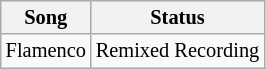<table class="wikitable" style="font-size:85%">
<tr>
<th>Song</th>
<th>Status</th>
</tr>
<tr>
<td>Flamenco</td>
<td>Remixed Recording</td>
</tr>
</table>
